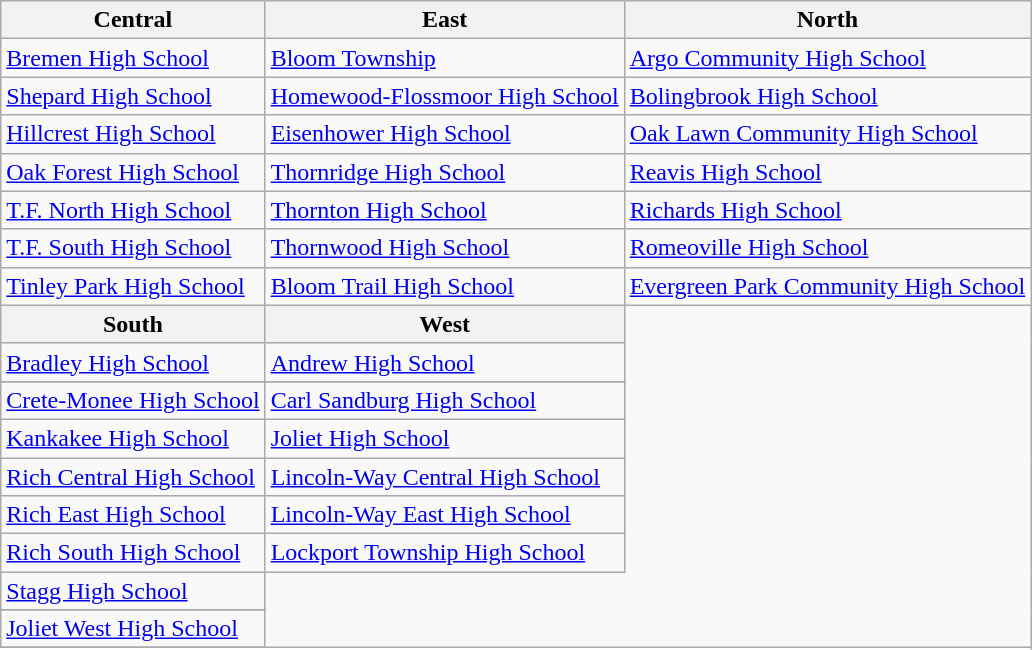<table class="wikitable">
<tr>
<th>Central</th>
<th>East</th>
<th>North</th>
</tr>
<tr>
<td><a href='#'>Bremen High School</a></td>
<td><a href='#'>Bloom Township</a></td>
<td><a href='#'>Argo Community High School</a></td>
</tr>
<tr>
<td><a href='#'>Shepard High School</a></td>
<td><a href='#'>Homewood-Flossmoor High School</a></td>
<td><a href='#'>Bolingbrook High School</a></td>
</tr>
<tr>
<td><a href='#'>Hillcrest High School</a></td>
<td><a href='#'>Eisenhower High School</a></td>
<td><a href='#'>Oak Lawn Community High School</a></td>
</tr>
<tr>
<td><a href='#'>Oak Forest High School</a></td>
<td><a href='#'>Thornridge High School</a></td>
<td><a href='#'>Reavis High School</a></td>
</tr>
<tr>
<td><a href='#'>T.F. North High School</a></td>
<td><a href='#'>Thornton High School</a></td>
<td><a href='#'>Richards High School</a></td>
</tr>
<tr>
<td><a href='#'>T.F. South High School</a></td>
<td><a href='#'>Thornwood High School</a></td>
<td><a href='#'>Romeoville High School</a></td>
</tr>
<tr>
<td><a href='#'>Tinley Park High School</a></td>
<td><a href='#'>Bloom Trail High School</a></td>
<td><a href='#'>Evergreen Park Community High School</a></td>
</tr>
<tr>
<th>South</th>
<th>West</th>
</tr>
<tr>
<td><a href='#'>Bradley High School</a></td>
<td><a href='#'>Andrew High School</a></td>
</tr>
<tr>
</tr>
<tr>
<td><a href='#'>Crete-Monee High School</a></td>
<td><a href='#'>Carl Sandburg High School</a></td>
</tr>
<tr>
<td><a href='#'>Kankakee High School</a></td>
<td><a href='#'>Joliet High School</a></td>
</tr>
<tr>
<td><a href='#'>Rich Central High School</a></td>
<td><a href='#'>Lincoln-Way Central High School</a></td>
</tr>
<tr>
<td><a href='#'>Rich East High School</a></td>
<td><a href='#'>Lincoln-Way East High School</a></td>
</tr>
<tr>
<td><a href='#'>Rich South High School</a></td>
<td><a href='#'>Lockport Township High School</a></td>
</tr>
<tr>
<td><a href='#'>Stagg High School</a></td>
</tr>
<tr>
</tr>
<tr>
</tr>
<tr>
<td><a href='#'>Joliet West High School</a></td>
</tr>
<tr>
</tr>
</table>
